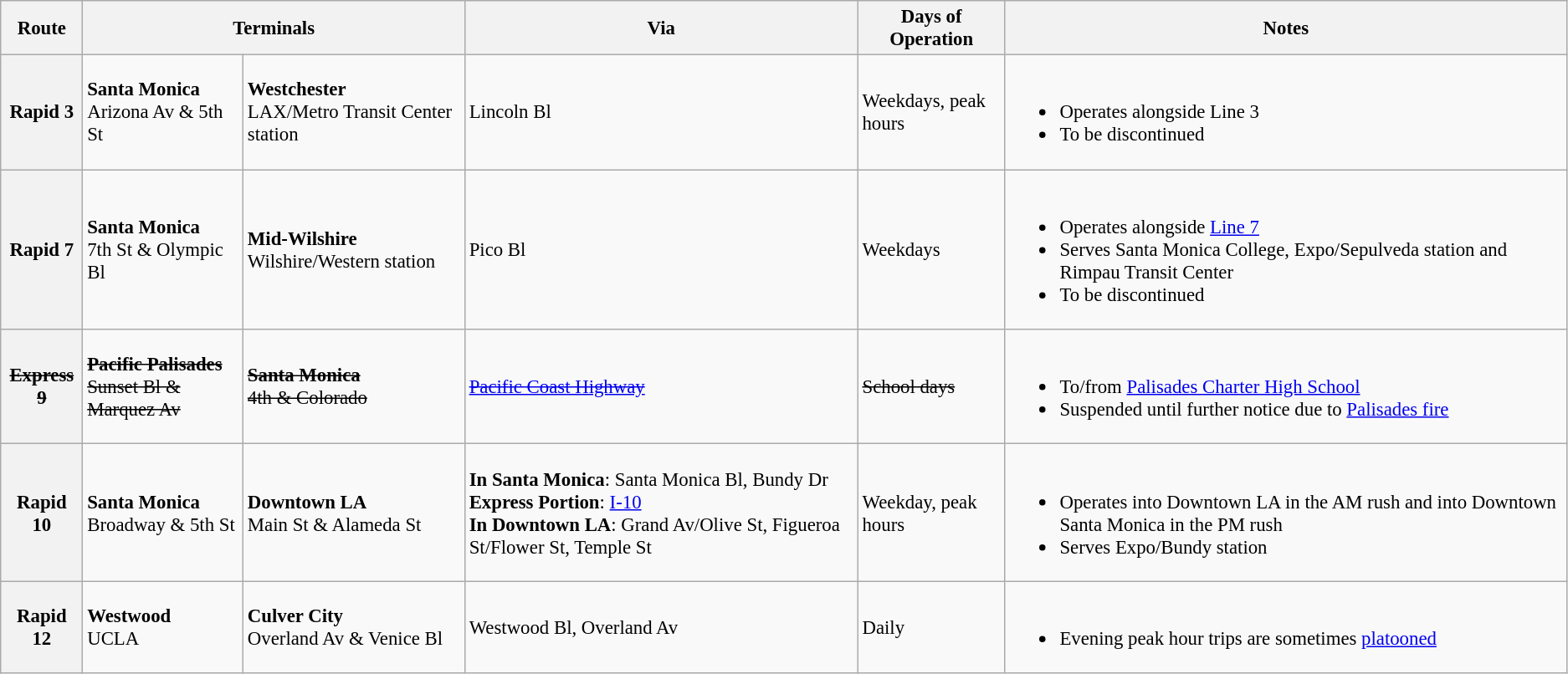<table class="wikitable sortable" style="font-size: 95%;" |>
<tr>
<th>Route</th>
<th colspan="2">Terminals</th>
<th>Via</th>
<th>Days of Operation</th>
<th>Notes</th>
</tr>
<tr>
<th>Rapid 3</th>
<td><strong>Santa Monica</strong><br>Arizona Av & 5th St</td>
<td><strong>Westchester</strong><br>LAX/Metro Transit Center station</td>
<td>Lincoln Bl</td>
<td>Weekdays, peak hours</td>
<td><br><ul><li>Operates alongside Line 3</li><li>To be discontinued</li></ul></td>
</tr>
<tr>
<th>Rapid 7</th>
<td><strong>Santa Monica</strong><br>7th St & Olympic Bl</td>
<td><strong>Mid-Wilshire</strong><br>Wilshire/Western station</td>
<td>Pico Bl</td>
<td>Weekdays</td>
<td><br><ul><li>Operates alongside <a href='#'>Line 7</a></li><li>Serves Santa Monica College, Expo/Sepulveda station and Rimpau Transit Center</li><li>To be discontinued</li></ul></td>
</tr>
<tr>
<th><s>Express 9</s></th>
<td><s><strong>Pacific Palisades</strong><br>Sunset Bl & Marquez Av</s></td>
<td><s><strong>Santa Monica</strong><br>4th & Colorado</s></td>
<td><a href='#'><s>Pacific Coast Highway</s></a></td>
<td><s>School days</s></td>
<td><br><ul><li>To/from <a href='#'>Palisades Charter High School</a></li><li>Suspended until further notice due to <a href='#'>Palisades fire</a></li></ul></td>
</tr>
<tr>
<th>Rapid 10</th>
<td><strong>Santa Monica</strong><br>Broadway & 5th St</td>
<td><strong>Downtown LA</strong><br>Main St & Alameda St</td>
<td><strong>In Santa Monica</strong>: Santa Monica Bl, Bundy Dr<br><strong>Express Portion</strong>: <a href='#'>I-10</a><br><strong>In Downtown LA</strong>: Grand Av/Olive St, Figueroa St/Flower St, Temple St</td>
<td>Weekday, peak hours</td>
<td><br><ul><li>Operates into Downtown LA in the AM rush and into Downtown Santa Monica in the PM rush</li><li>Serves Expo/Bundy station</li></ul></td>
</tr>
<tr>
<th>Rapid 12</th>
<td><strong>Westwood</strong><br>UCLA<br></td>
<td><strong>Culver City</strong><br>Overland Av & Venice Bl</td>
<td>Westwood Bl, Overland Av</td>
<td>Daily</td>
<td><br><ul><li>Evening peak hour trips are sometimes <a href='#'>platooned</a></li></ul></td>
</tr>
</table>
